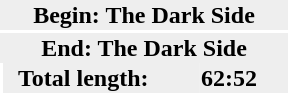<table style="border-collapse:collapse">
<tr>
<td colspan=3></td>
</tr>
<tr>
<th colspan=3 style="background:#eee"><strong>Begin: The Dark Side</strong></th>
</tr>
<tr>
<td colspan=3></td>
</tr>
<tr>
<th colspan=3 style="background:#eee"><strong>End: The Dark Side</strong></th>
</tr>
<tr style="font-weight:bold;">
<td></td>
<td style="padding-left:10px; background:#eee; width:7.5em;">Total length:</td>
<td style="background:#eee; padding-right:10px; width:3em;">62:52</td>
</tr>
</table>
